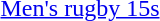<table>
<tr>
<td><a href='#'>Men's rugby 15s</a></td>
<td align=center></td>
<td align=center></td>
<td align=center></td>
</tr>
</table>
